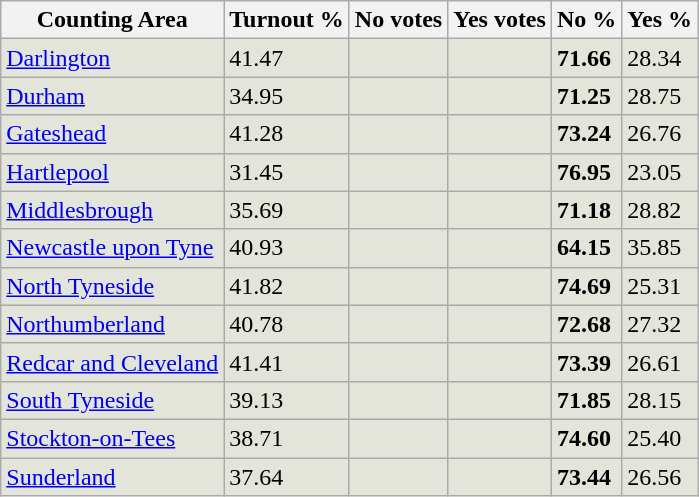<table class="wikitable sortable">
<tr>
<th>Counting Area</th>
<th>Turnout %</th>
<th>No votes</th>
<th>Yes votes</th>
<th>No %</th>
<th>Yes %</th>
</tr>
<tr style="background:#E3E4DA;">
<td><a href='#'>Darlington</a></td>
<td>41.47</td>
<td><strong></strong></td>
<td></td>
<td><strong>71.66</strong></td>
<td>28.34</td>
</tr>
<tr style="background:#E3E4DA;">
<td><a href='#'>Durham</a></td>
<td>34.95</td>
<td><strong></strong></td>
<td></td>
<td><strong>71.25</strong></td>
<td>28.75</td>
</tr>
<tr style="background:#E3E4DA;">
<td><a href='#'>Gateshead</a></td>
<td>41.28</td>
<td><strong></strong></td>
<td></td>
<td><strong>73.24</strong></td>
<td>26.76</td>
</tr>
<tr style="background:#E3E4DA;">
<td><a href='#'>Hartlepool</a></td>
<td>31.45</td>
<td><strong></strong></td>
<td></td>
<td><strong>76.95</strong></td>
<td>23.05</td>
</tr>
<tr style="background:#E3E4DA;">
<td><a href='#'>Middlesbrough</a></td>
<td>35.69</td>
<td><strong></strong></td>
<td></td>
<td><strong>71.18</strong></td>
<td>28.82</td>
</tr>
<tr style="background:#E3E4DA;">
<td><a href='#'>Newcastle upon Tyne</a></td>
<td>40.93</td>
<td><strong></strong></td>
<td></td>
<td><strong>64.15</strong></td>
<td>35.85</td>
</tr>
<tr style="background:#E3E4DA;">
<td><a href='#'>North Tyneside</a></td>
<td>41.82</td>
<td><strong></strong></td>
<td></td>
<td><strong>74.69</strong></td>
<td>25.31</td>
</tr>
<tr style="background:#E3E4DA;">
<td><a href='#'>Northumberland</a></td>
<td>40.78</td>
<td><strong></strong></td>
<td></td>
<td><strong>72.68</strong></td>
<td>27.32</td>
</tr>
<tr style="background:#E3E4DA;">
<td><a href='#'>Redcar and Cleveland</a></td>
<td>41.41</td>
<td><strong></strong></td>
<td></td>
<td><strong>73.39</strong></td>
<td>26.61</td>
</tr>
<tr style="background:#E3E4DA;">
<td><a href='#'>South Tyneside</a></td>
<td>39.13</td>
<td><strong></strong></td>
<td></td>
<td><strong>71.85</strong></td>
<td>28.15</td>
</tr>
<tr style="background:#E3E4DA;">
<td><a href='#'>Stockton-on-Tees</a></td>
<td>38.71</td>
<td><strong></strong></td>
<td></td>
<td><strong>74.60</strong></td>
<td>25.40</td>
</tr>
<tr style="background:#E3E4DA;">
<td><a href='#'>Sunderland</a></td>
<td>37.64</td>
<td><strong></strong></td>
<td></td>
<td><strong>73.44</strong></td>
<td>26.56</td>
</tr>
</table>
